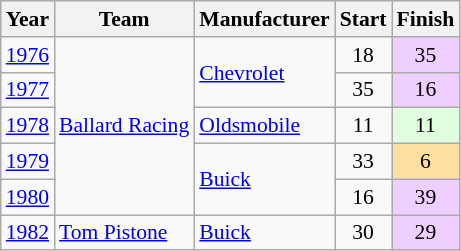<table class="wikitable" style="font-size: 90%;">
<tr>
<th>Year</th>
<th>Team</th>
<th>Manufacturer</th>
<th>Start</th>
<th>Finish</th>
</tr>
<tr>
<td><a href='#'>1976</a></td>
<td rowspan=5><a href='#'>Ballard Racing</a></td>
<td rowspan=2><a href='#'>Chevrolet</a></td>
<td align=center>18</td>
<td align=center style="background:#EFCFFF;">35</td>
</tr>
<tr>
<td><a href='#'>1977</a></td>
<td align=center>35</td>
<td align=center style="background:#EFCFFF;">16</td>
</tr>
<tr>
<td><a href='#'>1978</a></td>
<td><a href='#'>Oldsmobile</a></td>
<td align=center>11</td>
<td align=center style="background:#DFFFDF;">11</td>
</tr>
<tr>
<td><a href='#'>1979</a></td>
<td rowspan=2><a href='#'>Buick</a></td>
<td align=center>33</td>
<td align=center style="background:#FFDF9F;">6</td>
</tr>
<tr>
<td><a href='#'>1980</a></td>
<td align=center>16</td>
<td align=center style="background:#EFCFFF;">39</td>
</tr>
<tr>
<td><a href='#'>1982</a></td>
<td><a href='#'>Tom Pistone</a></td>
<td><a href='#'>Buick</a></td>
<td align=center>30</td>
<td align=center style="background:#EFCFFF;">29</td>
</tr>
</table>
